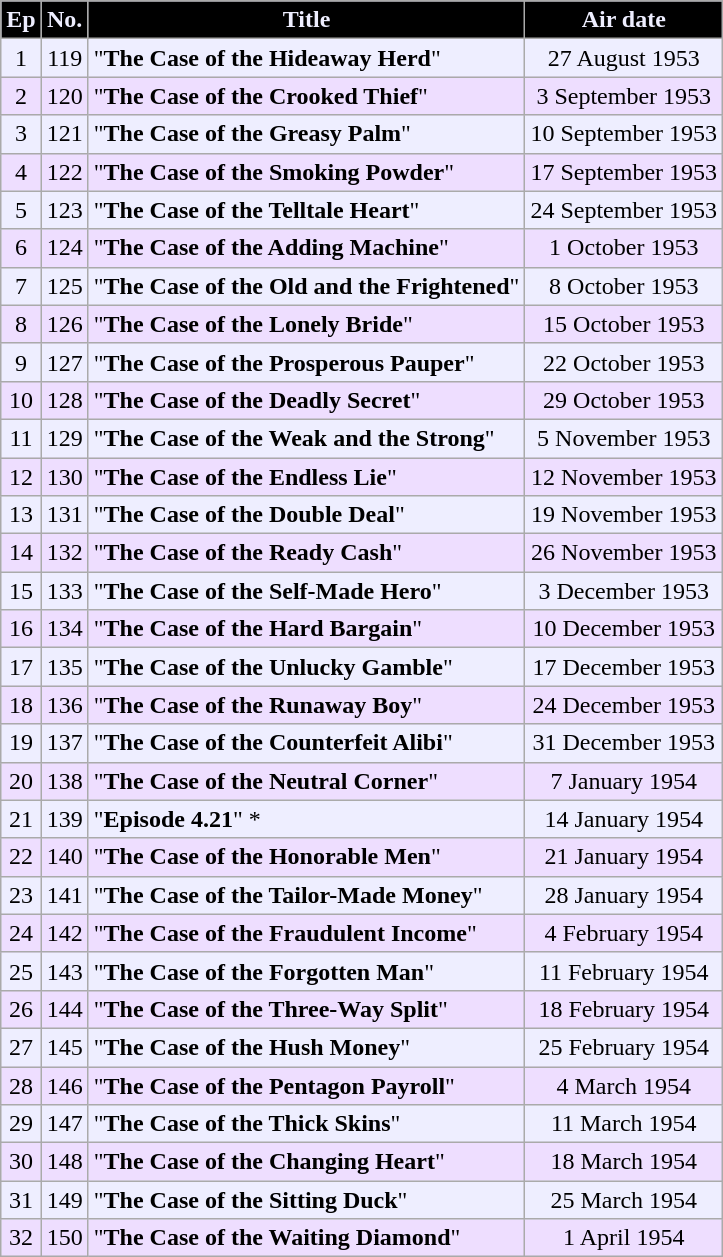<table class=wikitable style="text-align:center; background:#EEEEFF">
<tr style="color:#EEEEFF">
<th style="background:#000000">Ep</th>
<th style="background:#000000">No.</th>
<th style="background:#000000">Title</th>
<th style="background:#000000">Air date</th>
</tr>
<tr>
<td>1</td>
<td>119</td>
<td align="left">"<strong>The Case of the Hideaway Herd</strong>"</td>
<td>27 August 1953</td>
</tr>
<tr bgcolor="EEDEFF">
<td>2</td>
<td>120</td>
<td align="left">"<strong>The Case of the Crooked Thief</strong>"</td>
<td>3 September 1953</td>
</tr>
<tr>
<td>3</td>
<td>121</td>
<td align="left">"<strong>The Case of the Greasy Palm</strong>"</td>
<td>10 September 1953</td>
</tr>
<tr bgcolor="EEDEFF">
<td>4</td>
<td>122</td>
<td align="left">"<strong>The Case of the Smoking Powder</strong>"</td>
<td>17 September 1953</td>
</tr>
<tr>
<td>5</td>
<td>123</td>
<td align="left">"<strong>The Case of the Telltale Heart</strong>"</td>
<td>24 September 1953</td>
</tr>
<tr bgcolor="EEDEFF">
<td>6</td>
<td>124</td>
<td align="left">"<strong>The Case of the Adding Machine</strong>"</td>
<td>1 October 1953</td>
</tr>
<tr>
<td>7</td>
<td>125</td>
<td align="left">"<strong>The Case of the Old and the Frightened</strong>"</td>
<td>8 October 1953</td>
</tr>
<tr bgcolor="EEDEFF">
<td>8</td>
<td>126</td>
<td align="left">"<strong>The Case of the Lonely Bride</strong>"</td>
<td>15 October 1953</td>
</tr>
<tr>
<td>9</td>
<td>127</td>
<td align="left">"<strong>The Case of the Prosperous Pauper</strong>"</td>
<td>22 October 1953</td>
</tr>
<tr bgcolor="EEDEFF">
<td>10</td>
<td>128</td>
<td align="left">"<strong>The Case of the Deadly Secret</strong>"</td>
<td>29 October 1953</td>
</tr>
<tr>
<td>11</td>
<td>129</td>
<td align="left">"<strong>The Case of the Weak and the Strong</strong>"</td>
<td>5 November 1953</td>
</tr>
<tr bgcolor="EEDEFF">
<td>12</td>
<td>130</td>
<td align="left">"<strong>The Case of the Endless Lie</strong>"</td>
<td>12 November 1953</td>
</tr>
<tr>
<td>13</td>
<td>131</td>
<td align="left">"<strong>The Case of the Double Deal</strong>"</td>
<td>19 November 1953</td>
</tr>
<tr bgcolor="EEDEFF">
<td>14</td>
<td>132</td>
<td align="left">"<strong>The Case of the Ready Cash</strong>"</td>
<td>26 November 1953</td>
</tr>
<tr>
<td>15</td>
<td>133</td>
<td align="left">"<strong>The Case of the Self-Made Hero</strong>"</td>
<td>3 December 1953</td>
</tr>
<tr bgcolor="EEDEFF">
<td>16</td>
<td>134</td>
<td align="left">"<strong>The Case of the Hard Bargain</strong>"</td>
<td>10 December 1953</td>
</tr>
<tr>
<td>17</td>
<td>135</td>
<td align="left">"<strong>The Case of the Unlucky Gamble</strong>"</td>
<td>17 December 1953</td>
</tr>
<tr bgcolor="EEDEFF">
<td>18</td>
<td>136</td>
<td align="left">"<strong>The Case of the Runaway Boy</strong>"</td>
<td>24 December 1953</td>
</tr>
<tr>
<td>19</td>
<td>137</td>
<td align="left">"<strong>The Case of the Counterfeit Alibi</strong>"</td>
<td>31 December 1953</td>
</tr>
<tr bgcolor="EEDEFF">
<td>20</td>
<td>138</td>
<td align="left">"<strong>The Case of the Neutral Corner</strong>"</td>
<td>7 January 1954</td>
</tr>
<tr>
<td>21</td>
<td>139</td>
<td align="left">"<strong>Episode 4.21</strong>" *</td>
<td>14 January 1954</td>
</tr>
<tr bgcolor="EEDEFF">
<td>22</td>
<td>140</td>
<td align="left">"<strong>The Case of the Honorable Men</strong>"</td>
<td>21 January 1954</td>
</tr>
<tr>
<td>23</td>
<td>141</td>
<td align="left">"<strong>The Case of the Tailor-Made Money</strong>"</td>
<td>28 January 1954</td>
</tr>
<tr bgcolor="EEDEFF">
<td>24</td>
<td>142</td>
<td align="left">"<strong>The Case of the Fraudulent Income</strong>"</td>
<td>4 February 1954</td>
</tr>
<tr>
<td>25</td>
<td>143</td>
<td align="left">"<strong>The Case of the Forgotten Man</strong>"</td>
<td>11 February 1954</td>
</tr>
<tr bgcolor="EEDEFF">
<td>26</td>
<td>144</td>
<td align="left">"<strong>The Case of the Three-Way Split</strong>"</td>
<td>18 February 1954</td>
</tr>
<tr>
<td>27</td>
<td>145</td>
<td align="left">"<strong>The Case of the Hush Money</strong>"</td>
<td>25 February 1954</td>
</tr>
<tr bgcolor="EEDEFF">
<td>28</td>
<td>146</td>
<td align="left">"<strong>The Case of the Pentagon Payroll</strong>"</td>
<td>4 March 1954</td>
</tr>
<tr>
<td>29</td>
<td>147</td>
<td align="left">"<strong>The Case of the Thick Skins</strong>"</td>
<td>11 March 1954</td>
</tr>
<tr bgcolor="EEDEFF">
<td>30</td>
<td>148</td>
<td align="left">"<strong>The Case of the Changing Heart</strong>"</td>
<td>18 March 1954</td>
</tr>
<tr>
<td>31</td>
<td>149</td>
<td align="left">"<strong>The Case of the Sitting Duck</strong>"</td>
<td>25 March 1954</td>
</tr>
<tr bgcolor="EEDEFF">
<td>32</td>
<td>150</td>
<td align="left">"<strong>The Case of the Waiting Diamond</strong>"</td>
<td>1 April 1954</td>
</tr>
</table>
